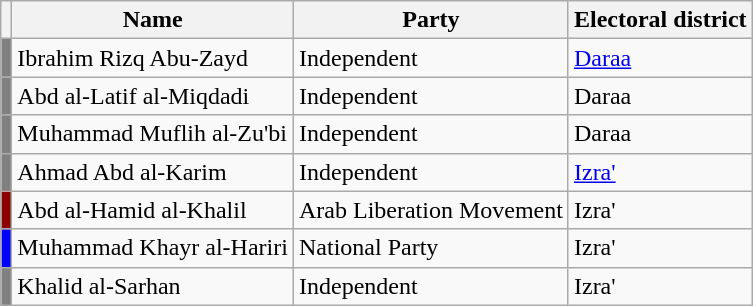<table class="wikitable sortable">
<tr>
<th></th>
<th>Name</th>
<th>Party</th>
<th>Electoral district</th>
</tr>
<tr>
<td bgcolor="grey"></td>
<td>Ibrahim Rizq Abu-Zayd</td>
<td>Independent</td>
<td><a href='#'>Daraa</a></td>
</tr>
<tr>
<td bgcolor="grey"></td>
<td>Abd al-Latif al-Miqdadi</td>
<td>Independent</td>
<td>Daraa</td>
</tr>
<tr>
<td bgcolor="grey"></td>
<td>Muhammad Muflih al-Zu'bi</td>
<td>Independent</td>
<td>Daraa</td>
</tr>
<tr>
<td bgcolor="grey"></td>
<td>Ahmad Abd al-Karim</td>
<td>Independent</td>
<td><a href='#'>Izra'</a></td>
</tr>
<tr>
<td bgcolor="darkred"></td>
<td>Abd al-Hamid al-Khalil</td>
<td>Arab Liberation Movement</td>
<td>Izra'</td>
</tr>
<tr>
<td bgcolor="blue"></td>
<td>Muhammad Khayr al-Hariri</td>
<td>National Party</td>
<td>Izra'</td>
</tr>
<tr>
<td bgcolor="grey"></td>
<td>Khalid al-Sarhan</td>
<td>Independent</td>
<td>Izra'</td>
</tr>
</table>
